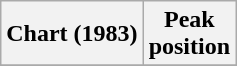<table class="wikitable sortable plainrowheaders" style="text-align:center">
<tr>
<th scope="col">Chart (1983)</th>
<th scope="col">Peak<br>position</th>
</tr>
<tr>
</tr>
</table>
